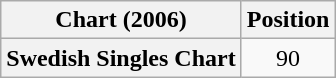<table class="wikitable plainrowheaders">
<tr>
<th>Chart (2006)</th>
<th>Position</th>
</tr>
<tr>
<th scope="row">Swedish Singles Chart</th>
<td align=center>90</td>
</tr>
</table>
